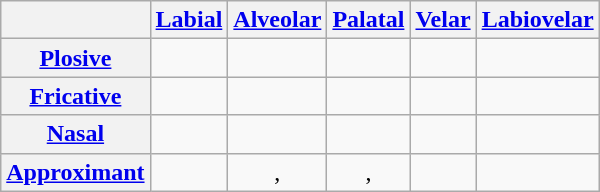<table class="wikitable" style="text-align:center">
<tr>
<th></th>
<th><a href='#'>Labial</a></th>
<th><a href='#'>Alveolar</a></th>
<th><a href='#'>Palatal</a></th>
<th><a href='#'>Velar</a></th>
<th><a href='#'>Labiovelar</a></th>
</tr>
<tr>
<th><a href='#'>Plosive</a></th>
<td> </td>
<td> </td>
<td> </td>
<td> </td>
<td> </td>
</tr>
<tr>
<th><a href='#'>Fricative</a></th>
<td> </td>
<td> </td>
<td> </td>
<td> </td>
<td></td>
</tr>
<tr>
<th><a href='#'>Nasal</a></th>
<td></td>
<td></td>
<td></td>
<td></td>
<td></td>
</tr>
<tr>
<th><a href='#'>Approximant</a></th>
<td></td>
<td>, </td>
<td>, </td>
<td></td>
<td></td>
</tr>
</table>
